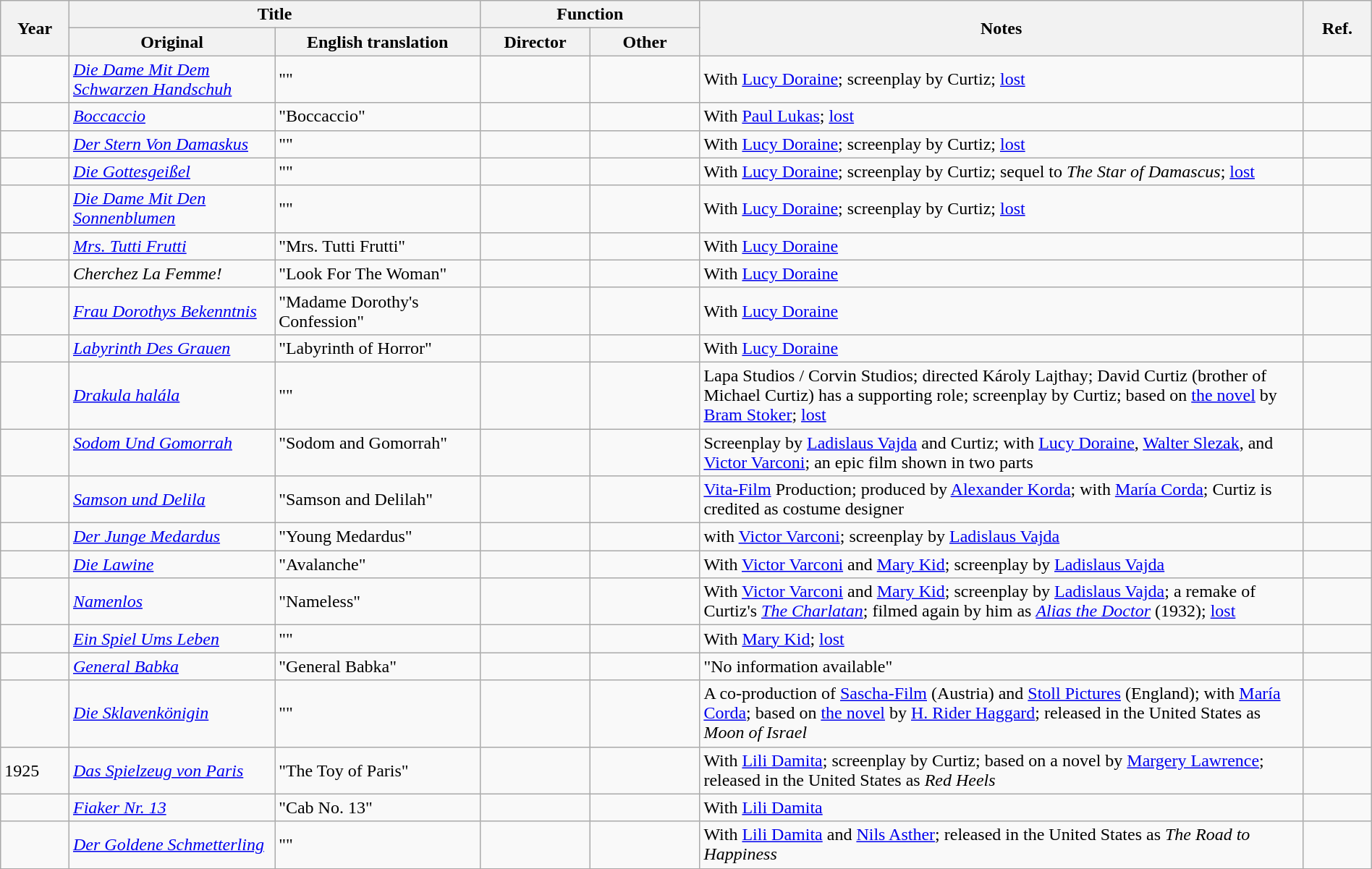<table class="wikitable sortable sticky-header-multi" width="100%">
<tr>
<th scope="col" rowspan="2" width="5%">Year</th>
<th scope="col" colspan="2">Title</th>
<th scope="col" colspan="2">Function</th>
<th scope="col" class="unsortable" rowspan="2">Notes</th>
<th scope="col" class="unsortable"rowspan="2" width="5%">Ref.</th>
</tr>
<tr>
<th scope="col" width="15%">Original</th>
<th scope="col" width="15%">English translation</th>
<th scope="col" width="8%">Director</th>
<th scope="col" width="8%">Other</th>
</tr>
<tr>
<td scope="row"></td>
<td><em><a href='#'>Die Dame Mit Dem Schwarzen Handschuh</a></em></td>
<td>""</td>
<td></td>
<td></td>
<td>With <a href='#'>Lucy Doraine</a>; screenplay by Curtiz; <a href='#'>lost</a></td>
<td align=center></td>
</tr>
<tr>
<td scope="row"></td>
<td><em><a href='#'>Boccaccio</a></em></td>
<td>"Boccaccio"</td>
<td></td>
<td></td>
<td>With <a href='#'>Paul Lukas</a>; <a href='#'>lost</a></td>
<td align=center></td>
</tr>
<tr>
<td scope="row"></td>
<td><em><a href='#'>Der Stern Von Damaskus</a></em></td>
<td>""</td>
<td></td>
<td></td>
<td>With <a href='#'>Lucy Doraine</a>; screenplay by Curtiz; <a href='#'>lost</a></td>
<td align=center></td>
</tr>
<tr>
<td scope="row"></td>
<td><em><a href='#'>Die Gottesgeißel</a></em></td>
<td>""</td>
<td></td>
<td></td>
<td>With <a href='#'>Lucy Doraine</a>; screenplay by Curtiz; sequel to <em>The Star of Damascus</em>; <a href='#'>lost</a></td>
<td align=center></td>
</tr>
<tr>
<td scope="row"></td>
<td><em><a href='#'>Die Dame Mit Den Sonnenblumen</a></em></td>
<td>""</td>
<td></td>
<td></td>
<td>With <a href='#'>Lucy Doraine</a>; screenplay by Curtiz; <a href='#'>lost</a></td>
<td align=center></td>
</tr>
<tr>
<td scope="row"></td>
<td><em><a href='#'>Mrs. Tutti Frutti</a></em></td>
<td>"Mrs. Tutti Frutti"</td>
<td></td>
<td></td>
<td>With <a href='#'>Lucy Doraine</a></td>
<td align=center></td>
</tr>
<tr>
<td scope="row"></td>
<td><em>Cherchez La Femme!</em></td>
<td>"Look For The Woman"</td>
<td></td>
<td></td>
<td>With <a href='#'>Lucy Doraine</a></td>
<td align=center></td>
</tr>
<tr>
<td scope="row"></td>
<td><em><a href='#'>Frau Dorothys Bekenntnis</a></em></td>
<td>"Madame Dorothy's Confession"</td>
<td></td>
<td></td>
<td>With <a href='#'>Lucy Doraine</a></td>
<td align=center></td>
</tr>
<tr>
<td scope="row"></td>
<td><em><a href='#'>Labyrinth Des Grauen</a></em></td>
<td>"Labyrinth of Horror"</td>
<td></td>
<td></td>
<td>With <a href='#'>Lucy Doraine</a></td>
<td align=center></td>
</tr>
<tr>
<td scope="row"></td>
<td><em><a href='#'>Drakula halála</a></em></td>
<td>""</td>
<td></td>
<td></td>
<td>Lapa Studios / Corvin Studios; directed Károly Lajthay; David Curtiz (brother of Michael Curtiz) has a supporting role; screenplay by Curtiz; based on <a href='#'>the novel</a> by <a href='#'>Bram Stoker</a>; <a href='#'>lost</a></td>
<td align=center></td>
</tr>
<tr>
<td scope="row"></td>
<td><em><a href='#'>Sodom Und Gomorrah</a></em><br><br></td>
<td>"Sodom and Gomorrah"<br><br></td>
<td></td>
<td></td>
<td>Screenplay by <a href='#'>Ladislaus Vajda</a> and Curtiz; with <a href='#'>Lucy Doraine</a>, <a href='#'>Walter Slezak</a>, and <a href='#'>Victor Varconi</a>; an epic film shown in two parts</td>
<td align=center></td>
</tr>
<tr>
<td scope="row"></td>
<td><em><a href='#'>Samson und Delila</a></em></td>
<td>"Samson and Delilah"</td>
<td></td>
<td></td>
<td><a href='#'>Vita-Film</a> Production; produced by <a href='#'>Alexander Korda</a>; with <a href='#'>María Corda</a>; Curtiz is credited as costume designer</td>
<td align=center></td>
</tr>
<tr>
<td scope="row"></td>
<td><em><a href='#'>Der Junge Medardus</a></em></td>
<td>"Young Medardus"</td>
<td></td>
<td></td>
<td>with <a href='#'>Victor Varconi</a>; screenplay by <a href='#'>Ladislaus Vajda</a></td>
<td align=center></td>
</tr>
<tr>
<td scope="row"></td>
<td><em><a href='#'>Die Lawine</a></em></td>
<td>"Avalanche"</td>
<td></td>
<td></td>
<td>With <a href='#'>Victor Varconi</a> and <a href='#'>Mary Kid</a>; screenplay by <a href='#'>Ladislaus Vajda</a></td>
<td align=center></td>
</tr>
<tr>
<td scope="row"></td>
<td><em><a href='#'>Namenlos</a></em></td>
<td>"Nameless"</td>
<td></td>
<td></td>
<td>With <a href='#'>Victor Varconi</a> and <a href='#'>Mary Kid</a>; screenplay by <a href='#'>Ladislaus Vajda</a>; a remake of Curtiz's <em><a href='#'>The Charlatan</a></em>; filmed again by him as <em><a href='#'>Alias the Doctor</a></em> (1932); <a href='#'>lost</a></td>
<td align=center></td>
</tr>
<tr>
<td scope="row"></td>
<td><em><a href='#'>Ein Spiel Ums Leben</a></em></td>
<td>""</td>
<td></td>
<td></td>
<td>With <a href='#'>Mary Kid</a>; <a href='#'>lost</a></td>
<td align=center></td>
</tr>
<tr>
<td scope="row"></td>
<td><em><a href='#'>General Babka</a></em></td>
<td>"General Babka"</td>
<td></td>
<td></td>
<td>"No information available"</td>
<td align=center></td>
</tr>
<tr>
<td scope="row"></td>
<td><em><a href='#'>Die Sklavenkönigin</a></em></td>
<td>""</td>
<td></td>
<td></td>
<td>A co-production of <a href='#'>Sascha-Film</a> (Austria) and <a href='#'>Stoll Pictures</a> (England); with <a href='#'>María Corda</a>; based on <a href='#'>the novel</a> by <a href='#'>H. Rider Haggard</a>; released in the United States as <em>Moon of Israel</em></td>
<td align=center></td>
</tr>
<tr>
<td scope="row">1925</td>
<td><em><a href='#'>Das Spielzeug von Paris</a></em></td>
<td>"The Toy of Paris"</td>
<td></td>
<td></td>
<td>With <a href='#'>Lili Damita</a>; screenplay by Curtiz; based on a novel by <a href='#'>Margery Lawrence</a>; released in the United States as <em>Red Heels</em></td>
<td align=center></td>
</tr>
<tr>
<td scope="row"></td>
<td><em><a href='#'>Fiaker Nr. 13</a></em></td>
<td>"Cab No. 13"</td>
<td></td>
<td></td>
<td>With <a href='#'>Lili Damita</a></td>
<td align=center></td>
</tr>
<tr>
<td scope="row"></td>
<td><em><a href='#'>Der Goldene Schmetterling</a></em></td>
<td>""</td>
<td></td>
<td></td>
<td>With <a href='#'>Lili Damita</a> and <a href='#'>Nils Asther</a>; released in the United States as <em>The Road to Happiness</em></td>
<td align=center></td>
</tr>
<tr>
</tr>
</table>
